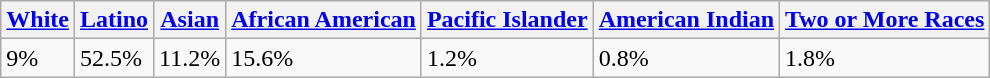<table class="wikitable">
<tr>
<th><a href='#'>White</a></th>
<th><a href='#'>Latino</a></th>
<th><a href='#'>Asian</a></th>
<th><a href='#'>African American</a></th>
<th><a href='#'>Pacific Islander</a></th>
<th><a href='#'>American Indian</a></th>
<th><a href='#'>Two or More Races</a></th>
</tr>
<tr>
<td>9%</td>
<td>52.5%</td>
<td>11.2%</td>
<td>15.6%</td>
<td>1.2%</td>
<td>0.8%</td>
<td>1.8%</td>
</tr>
</table>
